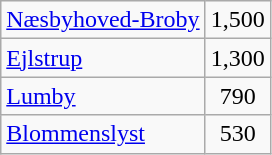<table class="wikitable" style="float:left; margin-right:1em">
<tr>
<td><a href='#'>Næsbyhoved-Broby</a></td>
<td align="center">1,500</td>
</tr>
<tr>
<td><a href='#'>Ejlstrup</a></td>
<td align="center">1,300</td>
</tr>
<tr>
<td><a href='#'>Lumby</a></td>
<td align="center">790</td>
</tr>
<tr>
<td><a href='#'>Blommenslyst</a></td>
<td align="center">530</td>
</tr>
</table>
